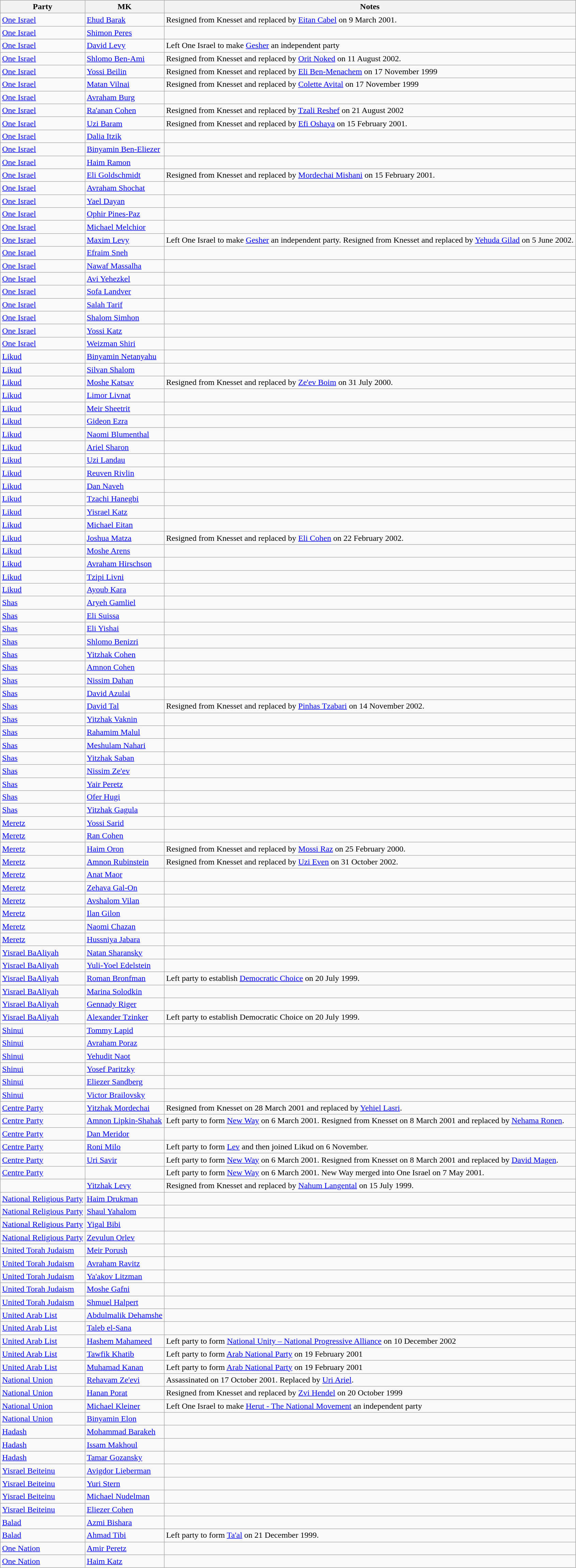<table class="sort wikitable sortable" style="text-align:left">
<tr>
<th>Party</th>
<th>MK</th>
<th>Notes</th>
</tr>
<tr>
<td><a href='#'>One Israel</a></td>
<td><a href='#'>Ehud Barak</a></td>
<td>Resigned from Knesset and replaced by <a href='#'>Eitan Cabel</a> on 9 March 2001.</td>
</tr>
<tr>
<td><a href='#'>One Israel</a></td>
<td><a href='#'>Shimon Peres</a></td>
<td></td>
</tr>
<tr>
<td><a href='#'>One Israel</a></td>
<td><a href='#'>David Levy</a></td>
<td>Left One Israel to make <a href='#'>Gesher</a> an independent party</td>
</tr>
<tr>
<td><a href='#'>One Israel</a></td>
<td><a href='#'>Shlomo Ben-Ami</a></td>
<td>Resigned from Knesset and replaced by <a href='#'>Orit Noked</a> on 11 August 2002.</td>
</tr>
<tr>
<td><a href='#'>One Israel</a></td>
<td><a href='#'>Yossi Beilin</a></td>
<td>Resigned from Knesset and replaced by <a href='#'>Eli Ben-Menachem</a> on 17 November 1999</td>
</tr>
<tr>
<td><a href='#'>One Israel</a></td>
<td><a href='#'>Matan Vilnai</a></td>
<td>Resigned from Knesset and replaced by <a href='#'>Colette Avital</a> on 17 November 1999</td>
</tr>
<tr>
<td><a href='#'>One Israel</a></td>
<td><a href='#'>Avraham Burg</a></td>
<td></td>
</tr>
<tr>
<td><a href='#'>One Israel</a></td>
<td><a href='#'>Ra'anan Cohen</a></td>
<td>Resigned from Knesset and replaced by <a href='#'>Tzali Reshef</a> on 21 August 2002</td>
</tr>
<tr>
<td><a href='#'>One Israel</a></td>
<td><a href='#'>Uzi Baram</a></td>
<td>Resigned from Knesset and replaced by <a href='#'>Efi Oshaya</a> on 15 February 2001.</td>
</tr>
<tr>
<td><a href='#'>One Israel</a></td>
<td><a href='#'>Dalia Itzik</a></td>
<td></td>
</tr>
<tr>
<td><a href='#'>One Israel</a></td>
<td><a href='#'>Binyamin Ben-Eliezer</a></td>
<td></td>
</tr>
<tr>
<td><a href='#'>One Israel</a></td>
<td><a href='#'>Haim Ramon</a></td>
<td></td>
</tr>
<tr>
<td><a href='#'>One Israel</a></td>
<td><a href='#'>Eli Goldschmidt</a></td>
<td>Resigned from Knesset and replaced by <a href='#'>Mordechai Mishani</a> on 15 February 2001.</td>
</tr>
<tr>
<td><a href='#'>One Israel</a></td>
<td><a href='#'>Avraham Shochat</a></td>
<td></td>
</tr>
<tr>
<td><a href='#'>One Israel</a></td>
<td><a href='#'>Yael Dayan</a></td>
<td></td>
</tr>
<tr>
<td><a href='#'>One Israel</a></td>
<td><a href='#'>Ophir Pines-Paz</a></td>
<td></td>
</tr>
<tr>
<td><a href='#'>One Israel</a></td>
<td><a href='#'>Michael Melchior</a></td>
<td></td>
</tr>
<tr>
<td><a href='#'>One Israel</a></td>
<td><a href='#'>Maxim Levy</a></td>
<td>Left One Israel to make <a href='#'>Gesher</a> an independent party. Resigned from Knesset and replaced by <a href='#'>Yehuda Gilad</a> on 5 June 2002.</td>
</tr>
<tr>
<td><a href='#'>One Israel</a></td>
<td><a href='#'>Efraim Sneh</a></td>
<td></td>
</tr>
<tr>
<td><a href='#'>One Israel</a></td>
<td><a href='#'>Nawaf Massalha</a></td>
<td></td>
</tr>
<tr>
<td><a href='#'>One Israel</a></td>
<td><a href='#'>Avi Yehezkel</a></td>
<td></td>
</tr>
<tr>
<td><a href='#'>One Israel</a></td>
<td><a href='#'>Sofa Landver</a></td>
<td></td>
</tr>
<tr>
<td><a href='#'>One Israel</a></td>
<td><a href='#'>Salah Tarif</a></td>
<td></td>
</tr>
<tr>
<td><a href='#'>One Israel</a></td>
<td><a href='#'>Shalom Simhon</a></td>
<td></td>
</tr>
<tr>
<td><a href='#'>One Israel</a></td>
<td><a href='#'>Yossi Katz</a></td>
<td></td>
</tr>
<tr>
<td><a href='#'>One Israel</a></td>
<td><a href='#'>Weizman Shiri</a></td>
<td></td>
</tr>
<tr>
<td><a href='#'>Likud</a></td>
<td><a href='#'>Binyamin Netanyahu</a></td>
<td></td>
</tr>
<tr>
<td><a href='#'>Likud</a></td>
<td><a href='#'>Silvan Shalom</a></td>
<td></td>
</tr>
<tr>
<td><a href='#'>Likud</a></td>
<td><a href='#'>Moshe Katsav</a></td>
<td>Resigned from Knesset and replaced by <a href='#'>Ze'ev Boim</a> on 31 July 2000.</td>
</tr>
<tr>
<td><a href='#'>Likud</a></td>
<td><a href='#'>Limor Livnat</a></td>
<td></td>
</tr>
<tr>
<td><a href='#'>Likud</a></td>
<td><a href='#'>Meir Sheetrit</a></td>
<td></td>
</tr>
<tr>
<td><a href='#'>Likud</a></td>
<td><a href='#'>Gideon Ezra</a></td>
<td></td>
</tr>
<tr>
<td><a href='#'>Likud</a></td>
<td><a href='#'>Naomi Blumenthal</a></td>
<td></td>
</tr>
<tr>
<td><a href='#'>Likud</a></td>
<td><a href='#'>Ariel Sharon</a></td>
<td></td>
</tr>
<tr>
<td><a href='#'>Likud</a></td>
<td><a href='#'>Uzi Landau</a></td>
<td></td>
</tr>
<tr>
<td><a href='#'>Likud</a></td>
<td><a href='#'>Reuven Rivlin</a></td>
<td></td>
</tr>
<tr>
<td><a href='#'>Likud</a></td>
<td><a href='#'>Dan Naveh</a></td>
<td></td>
</tr>
<tr>
<td><a href='#'>Likud</a></td>
<td><a href='#'>Tzachi Hanegbi</a></td>
<td></td>
</tr>
<tr>
<td><a href='#'>Likud</a></td>
<td><a href='#'>Yisrael Katz</a></td>
<td></td>
</tr>
<tr>
<td><a href='#'>Likud</a></td>
<td><a href='#'>Michael Eitan</a></td>
<td></td>
</tr>
<tr>
<td><a href='#'>Likud</a></td>
<td><a href='#'>Joshua Matza</a></td>
<td>Resigned from Knesset and replaced by <a href='#'>Eli Cohen</a> on 22 February 2002.</td>
</tr>
<tr>
<td><a href='#'>Likud</a></td>
<td><a href='#'>Moshe Arens</a></td>
<td></td>
</tr>
<tr>
<td><a href='#'>Likud</a></td>
<td><a href='#'>Avraham Hirschson</a></td>
<td></td>
</tr>
<tr>
<td><a href='#'>Likud</a></td>
<td><a href='#'>Tzipi Livni</a></td>
<td></td>
</tr>
<tr>
<td><a href='#'>Likud</a></td>
<td><a href='#'>Ayoub Kara</a></td>
<td></td>
</tr>
<tr>
<td><a href='#'>Shas</a></td>
<td><a href='#'>Aryeh Gamliel</a></td>
<td></td>
</tr>
<tr>
<td><a href='#'>Shas</a></td>
<td><a href='#'>Eli Suissa</a></td>
<td></td>
</tr>
<tr>
<td><a href='#'>Shas</a></td>
<td><a href='#'>Eli Yishai</a></td>
<td></td>
</tr>
<tr>
<td><a href='#'>Shas</a></td>
<td><a href='#'>Shlomo Benizri</a></td>
<td></td>
</tr>
<tr>
<td><a href='#'>Shas</a></td>
<td><a href='#'>Yitzhak Cohen</a></td>
<td></td>
</tr>
<tr>
<td><a href='#'>Shas</a></td>
<td><a href='#'>Amnon Cohen</a></td>
<td></td>
</tr>
<tr>
<td><a href='#'>Shas</a></td>
<td><a href='#'>Nissim Dahan</a></td>
<td></td>
</tr>
<tr>
<td><a href='#'>Shas</a></td>
<td><a href='#'>David Azulai</a></td>
<td></td>
</tr>
<tr>
<td><a href='#'>Shas</a></td>
<td><a href='#'>David Tal</a></td>
<td>Resigned from Knesset and replaced by <a href='#'>Pinhas Tzabari</a> on 14 November 2002.</td>
</tr>
<tr>
<td><a href='#'>Shas</a></td>
<td><a href='#'>Yitzhak Vaknin</a></td>
<td></td>
</tr>
<tr>
<td><a href='#'>Shas</a></td>
<td><a href='#'>Rahamim Malul</a></td>
<td></td>
</tr>
<tr>
<td><a href='#'>Shas</a></td>
<td><a href='#'>Meshulam Nahari</a></td>
<td></td>
</tr>
<tr>
<td><a href='#'>Shas</a></td>
<td><a href='#'>Yitzhak Saban</a></td>
<td></td>
</tr>
<tr>
<td><a href='#'>Shas</a></td>
<td><a href='#'>Nissim Ze'ev</a></td>
<td></td>
</tr>
<tr>
<td><a href='#'>Shas</a></td>
<td><a href='#'>Yair Peretz</a></td>
<td></td>
</tr>
<tr>
<td><a href='#'>Shas</a></td>
<td><a href='#'>Ofer Hugi</a></td>
<td></td>
</tr>
<tr>
<td><a href='#'>Shas</a></td>
<td><a href='#'>Yitzhak Gagula</a></td>
<td></td>
</tr>
<tr>
<td><a href='#'>Meretz</a></td>
<td><a href='#'>Yossi Sarid</a></td>
<td></td>
</tr>
<tr>
<td><a href='#'>Meretz</a></td>
<td><a href='#'>Ran Cohen</a></td>
<td></td>
</tr>
<tr>
<td><a href='#'>Meretz</a></td>
<td><a href='#'>Haim Oron</a></td>
<td>Resigned from Knesset and replaced by <a href='#'>Mossi Raz</a> on 25 February 2000.</td>
</tr>
<tr>
<td><a href='#'>Meretz</a></td>
<td><a href='#'>Amnon Rubinstein</a></td>
<td>Resigned from Knesset and replaced by <a href='#'>Uzi Even</a> on 31 October 2002.</td>
</tr>
<tr>
<td><a href='#'>Meretz</a></td>
<td><a href='#'>Anat Maor</a></td>
<td></td>
</tr>
<tr>
<td><a href='#'>Meretz</a></td>
<td><a href='#'>Zehava Gal-On</a></td>
<td></td>
</tr>
<tr>
<td><a href='#'>Meretz</a></td>
<td><a href='#'>Avshalom Vilan</a></td>
<td></td>
</tr>
<tr>
<td><a href='#'>Meretz</a></td>
<td><a href='#'>Ilan Gilon</a></td>
<td></td>
</tr>
<tr>
<td><a href='#'>Meretz</a></td>
<td><a href='#'>Naomi Chazan</a></td>
<td></td>
</tr>
<tr>
<td><a href='#'>Meretz</a></td>
<td><a href='#'>Hussniya Jabara</a></td>
<td></td>
</tr>
<tr>
<td><a href='#'>Yisrael BaAliyah</a></td>
<td><a href='#'>Natan Sharansky</a></td>
<td></td>
</tr>
<tr>
<td><a href='#'>Yisrael BaAliyah</a></td>
<td><a href='#'>Yuli-Yoel Edelstein</a></td>
<td></td>
</tr>
<tr>
<td><a href='#'>Yisrael BaAliyah</a></td>
<td><a href='#'>Roman Bronfman</a></td>
<td>Left party to establish <a href='#'>Democratic Choice</a> on 20 July 1999.</td>
</tr>
<tr>
<td><a href='#'>Yisrael BaAliyah</a></td>
<td><a href='#'>Marina Solodkin</a></td>
<td></td>
</tr>
<tr>
<td><a href='#'>Yisrael BaAliyah</a></td>
<td><a href='#'>Gennady Riger</a></td>
<td></td>
</tr>
<tr>
<td><a href='#'>Yisrael BaAliyah</a></td>
<td><a href='#'>Alexander Tzinker</a></td>
<td>Left party to establish Democratic Choice on 20 July 1999.</td>
</tr>
<tr>
<td><a href='#'>Shinui</a></td>
<td><a href='#'>Tommy Lapid</a></td>
<td></td>
</tr>
<tr>
<td><a href='#'>Shinui</a></td>
<td><a href='#'>Avraham Poraz</a></td>
<td></td>
</tr>
<tr>
<td><a href='#'>Shinui</a></td>
<td><a href='#'>Yehudit Naot</a></td>
<td></td>
</tr>
<tr>
<td><a href='#'>Shinui</a></td>
<td><a href='#'>Yosef Paritzky</a></td>
<td></td>
</tr>
<tr>
<td><a href='#'>Shinui</a></td>
<td><a href='#'>Eliezer Sandberg</a></td>
<td></td>
</tr>
<tr>
<td><a href='#'>Shinui</a></td>
<td><a href='#'>Victor Brailovsky</a></td>
<td></td>
</tr>
<tr>
<td><a href='#'>Centre Party</a></td>
<td><a href='#'>Yitzhak Mordechai</a></td>
<td>Resigned from Knesset on 28 March 2001 and replaced by <a href='#'>Yehiel Lasri</a>.</td>
</tr>
<tr>
<td><a href='#'>Centre Party</a></td>
<td><a href='#'>Amnon Lipkin-Shahak</a></td>
<td>Left party to form <a href='#'>New Way</a> on 6 March 2001. Resigned from Knesset on 8 March 2001 and replaced by <a href='#'>Nehama Ronen</a>.</td>
</tr>
<tr>
<td><a href='#'>Centre Party</a></td>
<td><a href='#'>Dan Meridor</a></td>
<td></td>
</tr>
<tr>
<td><a href='#'>Centre Party</a></td>
<td><a href='#'>Roni Milo</a></td>
<td>Left party to form <a href='#'>Lev</a> and then joined Likud on 6 November.</td>
</tr>
<tr>
<td><a href='#'>Centre Party</a></td>
<td><a href='#'>Uri Savir</a></td>
<td>Left party to form <a href='#'>New Way</a> on 6 March 2001. Resigned from Knesset on 8 March 2001 and replaced by <a href='#'>David Magen</a>.</td>
</tr>
<tr>
<td><a href='#'>Centre Party</a></td>
<td></td>
<td>Left party to form <a href='#'>New Way</a> on 6 March 2001. New Way merged into One Israel on 7 May 2001.</td>
</tr>
<tr>
<td></td>
<td><a href='#'>Yitzhak Levy</a></td>
<td>Resigned from Knesset and replaced by <a href='#'>Nahum Langental</a> on 15 July 1999.</td>
</tr>
<tr>
<td><a href='#'>National Religious Party</a></td>
<td><a href='#'>Haim Drukman</a></td>
<td></td>
</tr>
<tr>
<td><a href='#'>National Religious Party</a></td>
<td><a href='#'>Shaul Yahalom</a></td>
<td></td>
</tr>
<tr>
<td><a href='#'>National Religious Party</a></td>
<td><a href='#'>Yigal Bibi</a></td>
<td></td>
</tr>
<tr>
<td><a href='#'>National Religious Party</a></td>
<td><a href='#'>Zevulun Orlev</a></td>
<td></td>
</tr>
<tr>
<td><a href='#'>United Torah Judaism</a></td>
<td><a href='#'>Meir Porush</a></td>
<td></td>
</tr>
<tr>
<td><a href='#'>United Torah Judaism</a></td>
<td><a href='#'>Avraham Ravitz</a></td>
<td></td>
</tr>
<tr>
<td><a href='#'>United Torah Judaism</a></td>
<td><a href='#'>Ya'akov Litzman</a></td>
<td></td>
</tr>
<tr>
<td><a href='#'>United Torah Judaism</a></td>
<td><a href='#'>Moshe Gafni</a></td>
<td></td>
</tr>
<tr>
<td><a href='#'>United Torah Judaism</a></td>
<td><a href='#'>Shmuel Halpert</a></td>
<td></td>
</tr>
<tr>
<td><a href='#'>United Arab List</a></td>
<td><a href='#'>Abdulmalik Dehamshe</a></td>
<td></td>
</tr>
<tr>
<td><a href='#'>United Arab List</a></td>
<td><a href='#'>Taleb el-Sana</a></td>
<td></td>
</tr>
<tr>
<td><a href='#'>United Arab List</a></td>
<td><a href='#'>Hashem Mahameed</a></td>
<td>Left party to form <a href='#'>National Unity – National Progressive Alliance</a> on 10 December 2002</td>
</tr>
<tr>
<td><a href='#'>United Arab List</a></td>
<td><a href='#'>Tawfik Khatib</a></td>
<td>Left party to form <a href='#'>Arab National Party</a> on 19 February 2001</td>
</tr>
<tr>
<td><a href='#'>United Arab List</a></td>
<td><a href='#'>Muhamad Kanan</a></td>
<td>Left party to form <a href='#'>Arab National Party</a> on 19 February 2001</td>
</tr>
<tr>
<td><a href='#'>National Union</a></td>
<td><a href='#'>Rehavam Ze'evi</a></td>
<td>Assassinated on 17 October 2001. Replaced by <a href='#'>Uri Ariel</a>.</td>
</tr>
<tr>
<td><a href='#'>National Union</a></td>
<td><a href='#'>Hanan Porat</a></td>
<td>Resigned from Knesset and replaced by <a href='#'>Zvi Hendel</a> on 20 October 1999</td>
</tr>
<tr>
<td><a href='#'>National Union</a></td>
<td><a href='#'>Michael Kleiner</a></td>
<td>Left One Israel to make <a href='#'>Herut - The National Movement</a> an independent party</td>
</tr>
<tr>
<td><a href='#'>National Union</a></td>
<td><a href='#'>Binyamin Elon</a></td>
<td></td>
</tr>
<tr>
<td><a href='#'>Hadash</a></td>
<td><a href='#'>Mohammad Barakeh</a></td>
<td></td>
</tr>
<tr>
<td><a href='#'>Hadash</a></td>
<td><a href='#'>Issam Makhoul</a></td>
<td></td>
</tr>
<tr>
<td><a href='#'>Hadash</a></td>
<td><a href='#'>Tamar Gozansky</a></td>
<td></td>
</tr>
<tr>
<td><a href='#'>Yisrael Beiteinu</a></td>
<td><a href='#'>Avigdor Lieberman</a></td>
<td></td>
</tr>
<tr>
<td><a href='#'>Yisrael Beiteinu</a></td>
<td><a href='#'>Yuri Stern</a></td>
<td></td>
</tr>
<tr>
<td><a href='#'>Yisrael Beiteinu</a></td>
<td><a href='#'>Michael Nudelman</a></td>
<td></td>
</tr>
<tr>
<td><a href='#'>Yisrael Beiteinu</a></td>
<td><a href='#'>Eliezer Cohen</a></td>
<td></td>
</tr>
<tr>
<td><a href='#'>Balad</a></td>
<td><a href='#'>Azmi Bishara</a></td>
<td></td>
</tr>
<tr>
<td><a href='#'>Balad</a></td>
<td><a href='#'>Ahmad Tibi</a></td>
<td>Left party to form <a href='#'>Ta'al</a> on 21 December 1999.</td>
</tr>
<tr>
<td><a href='#'>One Nation</a></td>
<td><a href='#'>Amir Peretz</a></td>
<td></td>
</tr>
<tr>
<td><a href='#'>One Nation</a></td>
<td><a href='#'>Haim Katz</a></td>
<td></td>
</tr>
</table>
